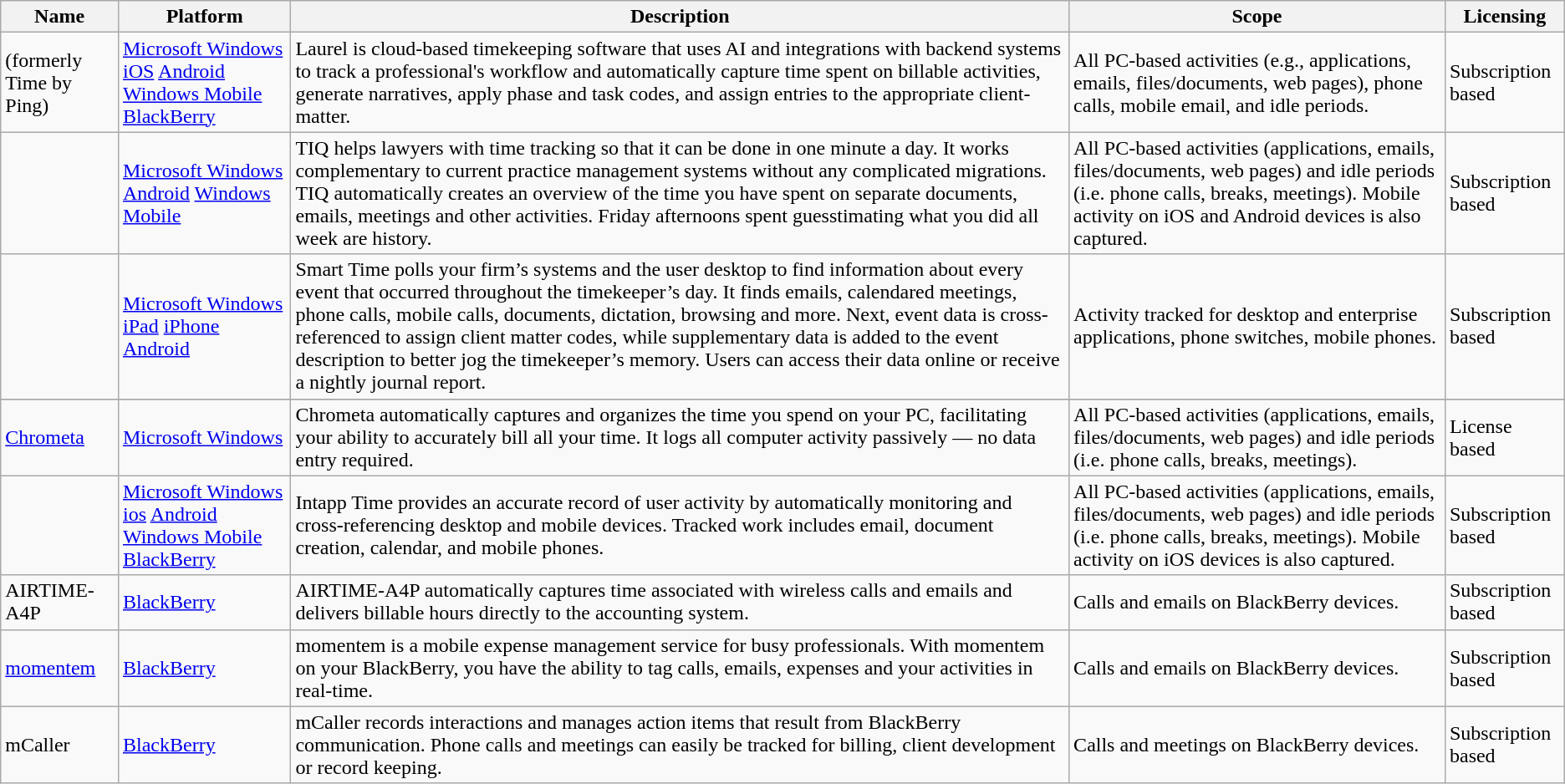<table class="wikitable">
<tr>
<th>Name</th>
<th>Platform</th>
<th>Description</th>
<th>Scope</th>
<th>Licensing</th>
</tr>
<tr>
<td> (formerly Time by Ping)</td>
<td><a href='#'>Microsoft Windows</a> <a href='#'>iOS</a> <a href='#'>Android</a> <a href='#'>Windows Mobile</a> <a href='#'>BlackBerry</a></td>
<td>Laurel is cloud-based timekeeping software that uses AI and integrations with backend systems to track a professional's workflow and automatically capture time spent on billable activities, generate narratives, apply phase and task codes, and assign entries to the appropriate client-matter.</td>
<td>All PC-based activities (e.g., applications, emails, files/documents, web pages), phone calls, mobile email, and idle periods.</td>
<td>Subscription based</td>
</tr>
<tr>
<td></td>
<td><a href='#'>Microsoft Windows</a> <a href='#'>Android</a> <a href='#'>Windows Mobile</a></td>
<td>TIQ helps lawyers with time tracking so that it can be done in one minute a day. It works complementary to current practice management systems without any complicated migrations. TIQ automatically creates an overview of the time you have spent on separate documents, emails, meetings and other activities. Friday afternoons spent guesstimating what you did all week are history.</td>
<td>All PC-based activities (applications, emails, files/documents, web pages) and idle periods (i.e. phone calls, breaks, meetings). Mobile activity on iOS and Android devices is also captured.</td>
<td>Subscription based</td>
</tr>
<tr>
<td><strong></strong></td>
<td><a href='#'>Microsoft Windows</a> <a href='#'>iPad</a> <a href='#'>iPhone</a> <a href='#'>Android</a></td>
<td>Smart Time polls your firm’s systems and the user desktop to find information about every event that occurred throughout the timekeeper’s day. It finds emails, calendared meetings, phone calls, mobile calls, documents, dictation, browsing and more. Next, event data is cross-referenced to assign client matter codes, while supplementary data is added to the event description to better jog the timekeeper’s memory. Users can access their data online or receive a nightly journal report.</td>
<td>Activity tracked for desktop and enterprise applications, phone switches, mobile phones.</td>
<td>Subscription based</td>
</tr>
<tr>
</tr>
<tr>
<td><a href='#'>Chrometa</a></td>
<td><a href='#'>Microsoft Windows</a></td>
<td>Chrometa automatically captures and organizes the time you spend on your PC, facilitating your ability to accurately bill all your time. It logs all computer activity passively — no data entry required.</td>
<td>All PC-based activities (applications, emails, files/documents, web pages) and idle periods (i.e. phone calls, breaks, meetings).</td>
<td>License based</td>
</tr>
<tr>
<td></td>
<td><a href='#'>Microsoft Windows</a> <a href='#'>ios</a> <a href='#'>Android</a> <a href='#'>Windows Mobile</a> <a href='#'>BlackBerry</a></td>
<td>Intapp Time  provides an accurate record of user activity by automatically monitoring and cross-referencing desktop and mobile devices. Tracked work includes email, document creation, calendar, and mobile phones.</td>
<td>All PC-based activities (applications, emails, files/documents, web pages) and idle periods (i.e. phone calls, breaks, meetings). Mobile activity on iOS devices is also captured.</td>
<td>Subscription based</td>
</tr>
<tr>
<td>AIRTIME-A4P</td>
<td><a href='#'>BlackBerry</a></td>
<td>AIRTIME-A4P automatically captures time associated with wireless calls and emails and delivers billable hours directly to the accounting system.</td>
<td>Calls and emails on BlackBerry devices.</td>
<td>Subscription based</td>
</tr>
<tr>
<td><a href='#'>momentem</a></td>
<td><a href='#'>BlackBerry</a></td>
<td>momentem is a mobile expense management service for busy professionals. With momentem on your BlackBerry, you have the ability to tag calls, emails, expenses and your activities in real-time.</td>
<td>Calls and emails on BlackBerry devices.</td>
<td>Subscription based</td>
</tr>
<tr>
<td>mCaller</td>
<td><a href='#'>BlackBerry</a></td>
<td>mCaller records interactions and manages action items that result from BlackBerry communication. Phone calls and meetings can easily be tracked for billing, client development or record keeping.</td>
<td>Calls and meetings on BlackBerry devices.</td>
<td>Subscription based</td>
</tr>
</table>
